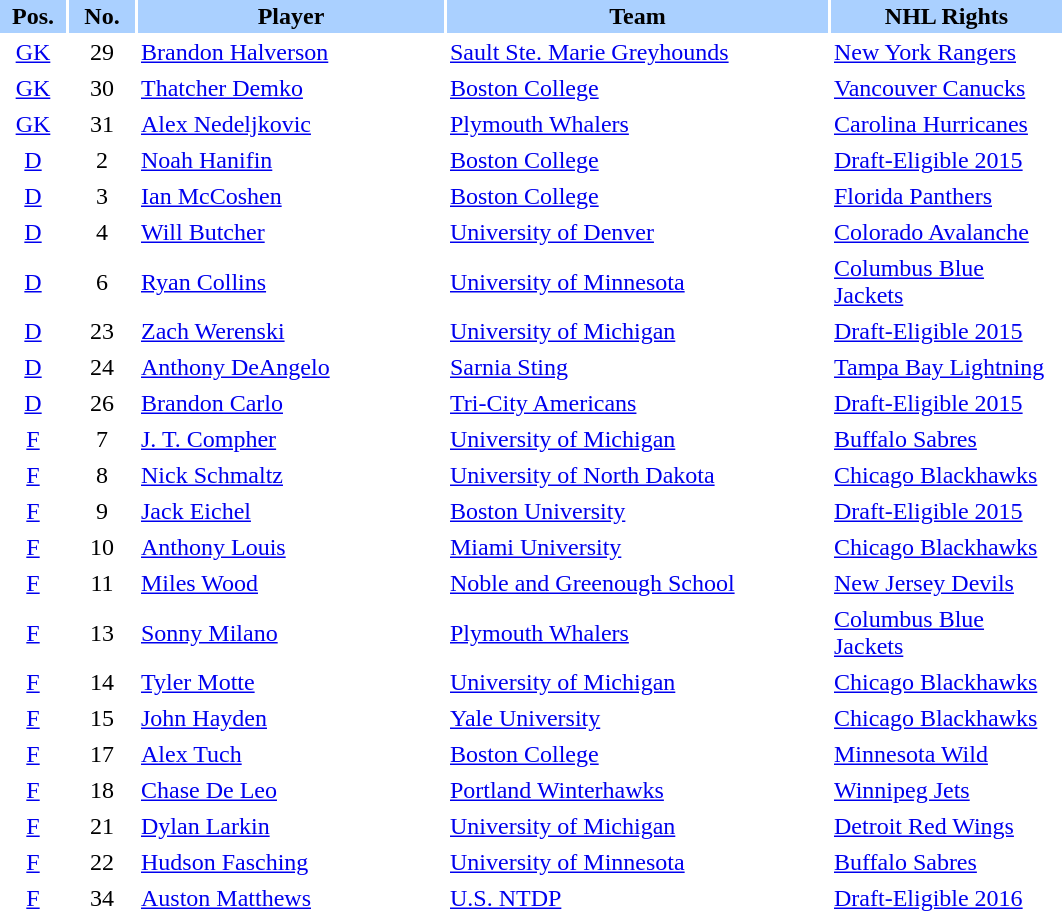<table border="0" cellspacing="2" cellpadding="2">
<tr bgcolor=AAD0FF>
<th width=40>Pos.</th>
<th width=40>No.</th>
<th width=200>Player</th>
<th width=250>Team</th>
<th width=150>NHL Rights</th>
</tr>
<tr>
<td style="text-align:center;"><a href='#'>GK</a></td>
<td style="text-align:center;">29</td>
<td><a href='#'>Brandon Halverson</a></td>
<td> <a href='#'>Sault Ste. Marie Greyhounds</a></td>
<td><a href='#'>New York Rangers</a></td>
</tr>
<tr>
<td style="text-align:center;"><a href='#'>GK</a></td>
<td style="text-align:center;">30</td>
<td><a href='#'>Thatcher Demko</a></td>
<td> <a href='#'>Boston College</a></td>
<td><a href='#'>Vancouver Canucks</a></td>
</tr>
<tr>
<td style="text-align:center;"><a href='#'>GK</a></td>
<td style="text-align:center;">31</td>
<td><a href='#'>Alex Nedeljkovic</a></td>
<td> <a href='#'>Plymouth Whalers</a></td>
<td><a href='#'>Carolina Hurricanes</a></td>
</tr>
<tr>
<td style="text-align:center;"><a href='#'>D</a></td>
<td style="text-align:center;">2</td>
<td><a href='#'>Noah Hanifin</a></td>
<td> <a href='#'>Boston College</a></td>
<td><a href='#'>Draft-Eligible 2015</a></td>
</tr>
<tr>
<td style="text-align:center;"><a href='#'>D</a></td>
<td style="text-align:center;">3</td>
<td><a href='#'>Ian McCoshen</a></td>
<td> <a href='#'>Boston College</a></td>
<td><a href='#'>Florida Panthers</a></td>
</tr>
<tr>
<td style="text-align:center;"><a href='#'>D</a></td>
<td style="text-align:center;">4</td>
<td><a href='#'>Will Butcher</a></td>
<td> <a href='#'>University of Denver</a></td>
<td><a href='#'>Colorado Avalanche</a></td>
</tr>
<tr>
<td style="text-align:center;"><a href='#'>D</a></td>
<td style="text-align:center;">6</td>
<td><a href='#'>Ryan Collins</a></td>
<td> <a href='#'>University of Minnesota</a></td>
<td><a href='#'>Columbus Blue Jackets</a></td>
</tr>
<tr>
<td style="text-align:center;"><a href='#'>D</a></td>
<td style="text-align:center;">23</td>
<td><a href='#'>Zach Werenski</a></td>
<td> <a href='#'>University of Michigan</a></td>
<td><a href='#'>Draft-Eligible 2015</a></td>
</tr>
<tr>
<td style="text-align:center;"><a href='#'>D</a></td>
<td style="text-align:center;">24</td>
<td><a href='#'>Anthony DeAngelo</a></td>
<td> <a href='#'>Sarnia Sting</a></td>
<td><a href='#'>Tampa Bay Lightning</a></td>
</tr>
<tr>
<td style="text-align:center;"><a href='#'>D</a></td>
<td style="text-align:center;">26</td>
<td><a href='#'>Brandon Carlo</a></td>
<td> <a href='#'>Tri-City Americans</a></td>
<td><a href='#'>Draft-Eligible 2015</a></td>
</tr>
<tr>
<td style="text-align:center;"><a href='#'>F</a></td>
<td style="text-align:center;">7</td>
<td><a href='#'>J. T. Compher</a></td>
<td> <a href='#'>University of Michigan</a></td>
<td><a href='#'>Buffalo Sabres</a></td>
</tr>
<tr>
<td style="text-align:center;"><a href='#'>F</a></td>
<td style="text-align:center;">8</td>
<td><a href='#'>Nick Schmaltz</a></td>
<td> <a href='#'>University of North Dakota</a></td>
<td><a href='#'>Chicago Blackhawks</a></td>
</tr>
<tr>
<td style="text-align:center;"><a href='#'>F</a></td>
<td style="text-align:center;">9</td>
<td><a href='#'>Jack Eichel</a></td>
<td> <a href='#'>Boston University</a></td>
<td><a href='#'>Draft-Eligible 2015</a></td>
</tr>
<tr>
<td style="text-align:center;"><a href='#'>F</a></td>
<td style="text-align:center;">10</td>
<td><a href='#'>Anthony Louis</a></td>
<td> <a href='#'>Miami University</a></td>
<td><a href='#'>Chicago Blackhawks</a></td>
</tr>
<tr>
<td style="text-align:center;"><a href='#'>F</a></td>
<td style="text-align:center;">11</td>
<td><a href='#'>Miles Wood</a></td>
<td> <a href='#'>Noble and Greenough School</a></td>
<td><a href='#'>New Jersey Devils</a></td>
</tr>
<tr>
<td style="text-align:center;"><a href='#'>F</a></td>
<td style="text-align:center;">13</td>
<td><a href='#'>Sonny Milano</a></td>
<td> <a href='#'>Plymouth Whalers</a></td>
<td><a href='#'>Columbus Blue Jackets</a></td>
</tr>
<tr>
<td style="text-align:center;"><a href='#'>F</a></td>
<td style="text-align:center;">14</td>
<td><a href='#'>Tyler Motte</a></td>
<td> <a href='#'>University of Michigan</a></td>
<td><a href='#'>Chicago Blackhawks</a></td>
</tr>
<tr>
<td style="text-align:center;"><a href='#'>F</a></td>
<td style="text-align:center;">15</td>
<td><a href='#'>John Hayden</a></td>
<td> <a href='#'>Yale University</a></td>
<td><a href='#'>Chicago Blackhawks</a></td>
</tr>
<tr>
<td style="text-align:center;"><a href='#'>F</a></td>
<td style="text-align:center;">17</td>
<td><a href='#'>Alex Tuch</a></td>
<td> <a href='#'>Boston College</a></td>
<td><a href='#'>Minnesota Wild</a></td>
<td></td>
</tr>
<tr>
<td style="text-align:center;"><a href='#'>F</a></td>
<td style="text-align:center;">18</td>
<td><a href='#'>Chase De Leo</a></td>
<td> <a href='#'>Portland Winterhawks</a></td>
<td><a href='#'>Winnipeg Jets</a></td>
</tr>
<tr>
<td style="text-align:center;"><a href='#'>F</a></td>
<td style="text-align:center;">21</td>
<td><a href='#'>Dylan Larkin</a></td>
<td> <a href='#'>University of Michigan</a></td>
<td><a href='#'>Detroit Red Wings</a></td>
<td></td>
</tr>
<tr>
<td style="text-align:center;"><a href='#'>F</a></td>
<td style="text-align:center;">22</td>
<td><a href='#'>Hudson Fasching</a></td>
<td> <a href='#'>University of Minnesota</a></td>
<td><a href='#'>Buffalo Sabres</a></td>
<td></td>
</tr>
<tr>
<td style="text-align:center;"><a href='#'>F</a></td>
<td style="text-align:center;">34</td>
<td><a href='#'>Auston Matthews</a></td>
<td> <a href='#'>U.S. NTDP</a></td>
<td><a href='#'>Draft-Eligible 2016</a></td>
</tr>
</table>
